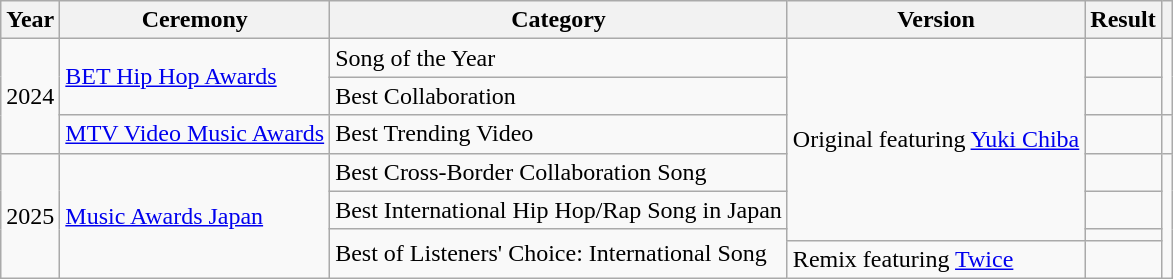<table class="wikitable sortable plainrowheaders">
<tr>
<th scope="col">Year</th>
<th scope="col">Ceremony</th>
<th scope="col">Category</th>
<th scope="col">Version</th>
<th scope="col">Result</th>
<th scope="col" class="unsortable"></th>
</tr>
<tr>
<td rowspan="3">2024</td>
<td rowspan="2"><a href='#'>BET Hip Hop Awards</a></td>
<td>Song of the Year</td>
<td rowspan="6">Original featuring <a href='#'>Yuki Chiba</a></td>
<td></td>
<td style="text-align:center" rowspan="2"></td>
</tr>
<tr>
<td>Best Collaboration</td>
<td></td>
</tr>
<tr>
<td><a href='#'>MTV Video Music Awards</a></td>
<td>Best Trending Video</td>
<td></td>
<td style="text-align:center;"></td>
</tr>
<tr>
<td rowspan="4">2025</td>
<td rowspan="4"><a href='#'>Music Awards Japan</a></td>
<td>Best Cross-Border Collaboration Song</td>
<td></td>
<td style="text-align:center" rowspan="4"></td>
</tr>
<tr>
<td>Best International Hip Hop/Rap Song in Japan</td>
<td></td>
</tr>
<tr>
<td rowspan="2">Best of Listeners' Choice: International Song</td>
<td></td>
</tr>
<tr>
<td>Remix featuring <a href='#'>Twice</a></td>
<td></td>
</tr>
</table>
